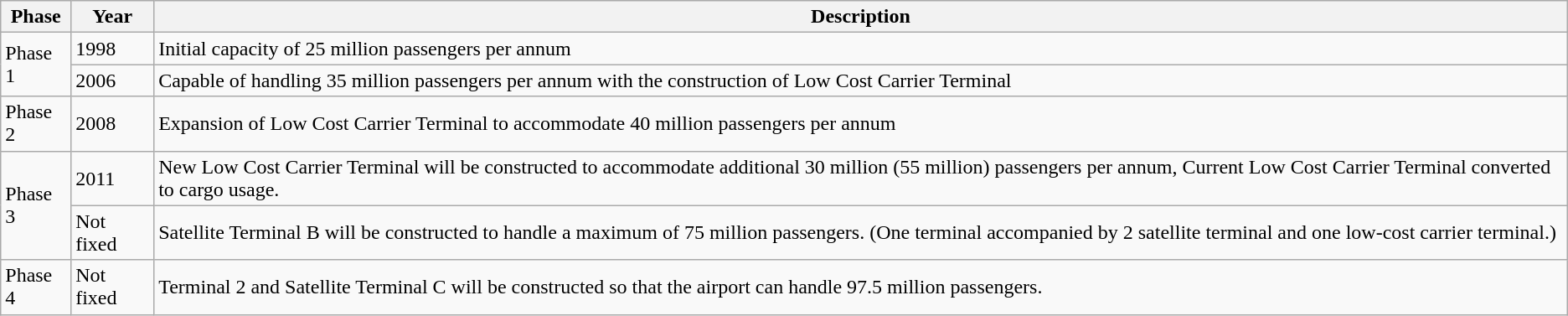<table class="wikitable">
<tr>
<th>Phase</th>
<th>Year</th>
<th>Description</th>
</tr>
<tr>
<td rowspan=2>Phase 1</td>
<td>1998</td>
<td>Initial capacity of 25 million passengers per annum</td>
</tr>
<tr>
<td>2006</td>
<td>Capable of handling 35 million passengers per annum with the construction of Low Cost Carrier Terminal</td>
</tr>
<tr>
<td>Phase 2</td>
<td>2008</td>
<td>Expansion of Low Cost Carrier Terminal to accommodate 40 million passengers per annum</td>
</tr>
<tr>
<td rowspan=2>Phase 3</td>
<td>2011</td>
<td>New Low Cost Carrier Terminal will be constructed to accommodate additional 30 million (55 million) passengers per annum, Current Low Cost Carrier Terminal converted to cargo usage.</td>
</tr>
<tr>
<td>Not fixed</td>
<td>Satellite Terminal B will be constructed to handle a maximum of 75 million passengers. (One terminal accompanied by 2 satellite terminal and one low-cost carrier terminal.)</td>
</tr>
<tr>
<td>Phase 4</td>
<td>Not fixed</td>
<td>Terminal 2 and Satellite Terminal C will be constructed so that the airport can handle 97.5 million passengers.</td>
</tr>
</table>
